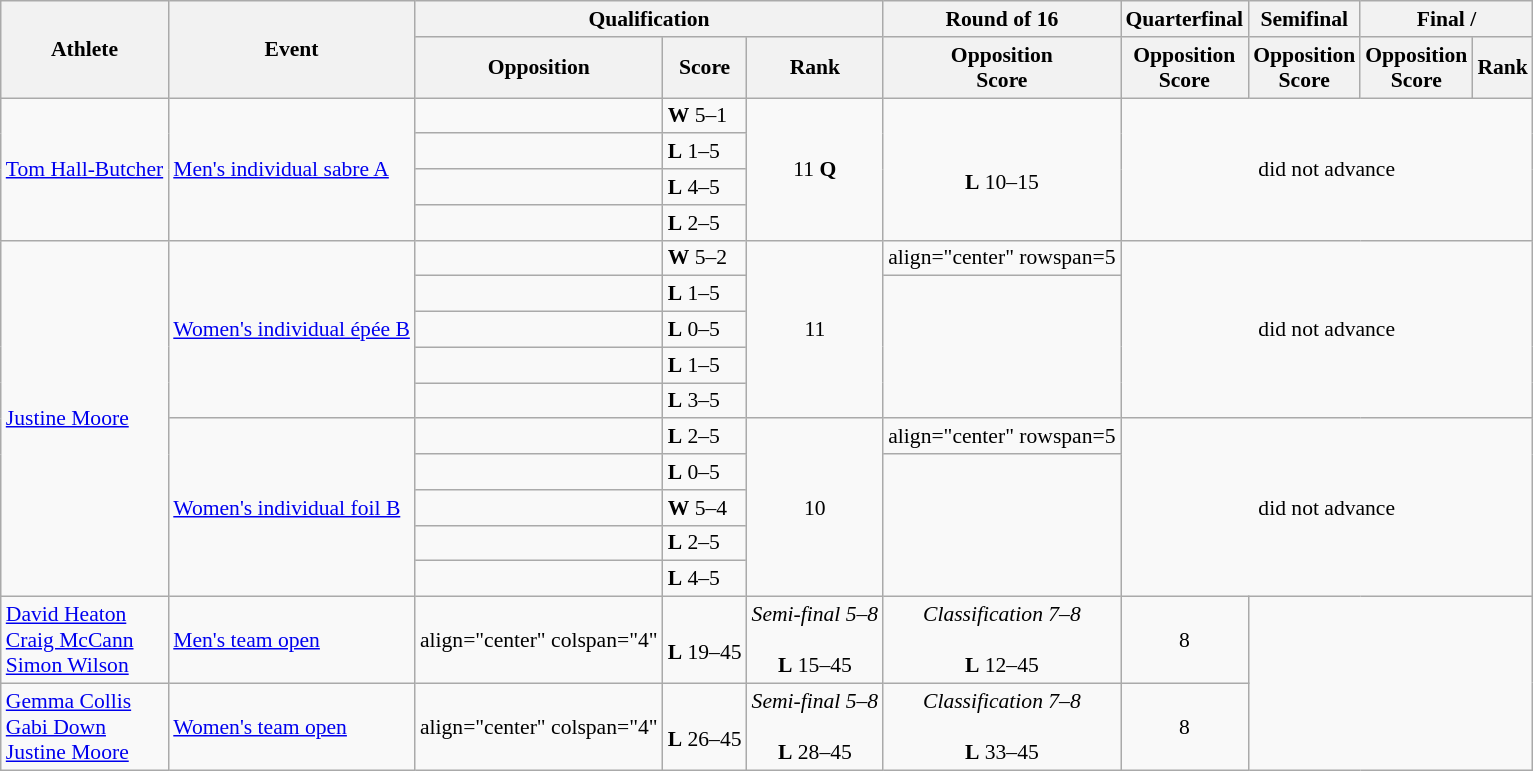<table class=wikitable style="font-size:90%">
<tr>
<th rowspan="2">Athlete</th>
<th rowspan="2">Event</th>
<th colspan="3">Qualification</th>
<th>Round of 16</th>
<th>Quarterfinal</th>
<th>Semifinal</th>
<th colspan="2">Final / </th>
</tr>
<tr>
<th>Opposition</th>
<th>Score</th>
<th>Rank</th>
<th>Opposition<br>Score</th>
<th>Opposition<br>Score</th>
<th>Opposition<br>Score</th>
<th>Opposition<br>Score</th>
<th>Rank</th>
</tr>
<tr>
<td rowspan=4><a href='#'>Tom Hall-Butcher</a></td>
<td rowspan=4><a href='#'>Men's individual sabre A</a></td>
<td></td>
<td><strong>W</strong> 5–1</td>
<td align="center" rowspan=4>11 <strong>Q</strong></td>
<td align="center" rowspan=4><br><strong>L</strong> 10–15</td>
<td align="center" rowspan=4 colspan=4>did not advance</td>
</tr>
<tr>
<td></td>
<td><strong>L</strong> 1–5</td>
</tr>
<tr>
<td></td>
<td><strong>L</strong> 4–5</td>
</tr>
<tr>
<td></td>
<td><strong>L</strong> 2–5</td>
</tr>
<tr>
<td rowspan=10><a href='#'>Justine Moore</a></td>
<td rowspan=5><a href='#'>Women's individual épée B</a></td>
<td></td>
<td><strong>W</strong> 5–2</td>
<td align="center" rowspan=5>11</td>
<td>align="center" rowspan=5 </td>
<td align="center" rowspan=5 colspan=4>did not advance</td>
</tr>
<tr>
<td></td>
<td><strong>L</strong> 1–5</td>
</tr>
<tr>
<td></td>
<td><strong>L</strong> 0–5</td>
</tr>
<tr>
<td></td>
<td><strong>L</strong> 1–5</td>
</tr>
<tr>
<td></td>
<td><strong>L</strong> 3–5</td>
</tr>
<tr>
<td rowspan=5><a href='#'>Women's individual foil B</a></td>
<td></td>
<td><strong>L</strong> 2–5</td>
<td align="center" rowspan=5>10</td>
<td>align="center" rowspan=5 </td>
<td align="center" rowspan=5 colspan=4>did not advance</td>
</tr>
<tr>
<td></td>
<td><strong>L</strong> 0–5</td>
</tr>
<tr>
<td></td>
<td><strong>W</strong> 5–4</td>
</tr>
<tr>
<td></td>
<td><strong>L</strong> 2–5</td>
</tr>
<tr>
<td></td>
<td><strong>L</strong> 4–5</td>
</tr>
<tr>
<td><a href='#'>David Heaton</a><br><a href='#'>Craig McCann</a><br><a href='#'>Simon Wilson</a></td>
<td><a href='#'>Men's team open</a></td>
<td>align="center" colspan="4" </td>
<td align="center"><br><strong>L</strong> 19–45</td>
<td align="center"><em>Semi-final 5–8</em><br><br><strong>L</strong> 15–45</td>
<td align="center"><em>Classification 7–8</em><br><br><strong>L</strong> 12–45</td>
<td align="center">8</td>
</tr>
<tr>
<td><a href='#'>Gemma Collis</a><br><a href='#'>Gabi Down</a><br><a href='#'>Justine Moore</a></td>
<td><a href='#'>Women's team open</a></td>
<td>align="center" colspan="4" </td>
<td align="center"><br><strong>L</strong> 26–45</td>
<td align="center"><em>Semi-final 5–8</em><br><br><strong>L</strong> 28–45</td>
<td align="center"><em>Classification 7–8</em><br><br><strong>L</strong> 33–45</td>
<td align="center">8</td>
</tr>
</table>
